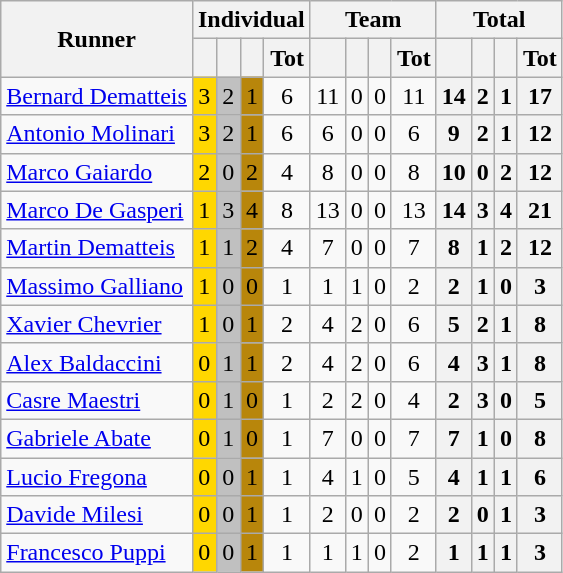<table class="wikitable" style="text-align:center; font-size:100%">
<tr>
<th ROWSPAN=2>Runner</th>
<th colspan=4>Individual</th>
<th colspan=4>Team</th>
<th colspan=4>Total</th>
</tr>
<tr>
<th></th>
<th></th>
<th></th>
<th>Tot</th>
<th></th>
<th></th>
<th></th>
<th>Tot</th>
<th></th>
<th></th>
<th></th>
<th>Tot</th>
</tr>
<tr>
<td align=left><a href='#'>Bernard Dematteis</a></td>
<td bgcolor=#ffd700>3</td>
<td bgcolor=#c0c0c0>2</td>
<td bgcolor=#b8860b>1</td>
<td>6</td>
<td>11</td>
<td>0</td>
<td>0</td>
<td>11</td>
<th>14</th>
<th>2</th>
<th>1</th>
<th>17</th>
</tr>
<tr>
<td align=left><a href='#'>Antonio Molinari</a></td>
<td bgcolor=#ffd700>3</td>
<td bgcolor=#c0c0c0>2</td>
<td bgcolor=#b8860b>1</td>
<td>6</td>
<td>6</td>
<td>0</td>
<td>0</td>
<td>6</td>
<th>9</th>
<th>2</th>
<th>1</th>
<th>12</th>
</tr>
<tr>
<td align=left><a href='#'>Marco Gaiardo</a></td>
<td bgcolor=#ffd700>2</td>
<td bgcolor=#c0c0c0>0</td>
<td bgcolor=#b8860b>2</td>
<td>4</td>
<td>8</td>
<td>0</td>
<td>0</td>
<td>8</td>
<th>10</th>
<th>0</th>
<th>2</th>
<th>12</th>
</tr>
<tr>
<td align=left><a href='#'>Marco De Gasperi</a></td>
<td bgcolor=#ffd700>1</td>
<td bgcolor=#c0c0c0>3</td>
<td bgcolor=#b8860b>4</td>
<td>8</td>
<td>13</td>
<td>0</td>
<td>0</td>
<td>13</td>
<th>14</th>
<th>3</th>
<th>4</th>
<th>21</th>
</tr>
<tr>
<td align=left><a href='#'>Martin Dematteis</a></td>
<td bgcolor=#ffd700>1</td>
<td bgcolor=#c0c0c0>1</td>
<td bgcolor=#b8860b>2</td>
<td>4</td>
<td>7</td>
<td>0</td>
<td>0</td>
<td>7</td>
<th>8</th>
<th>1</th>
<th>2</th>
<th>12</th>
</tr>
<tr>
<td align=left><a href='#'>Massimo Galliano</a></td>
<td bgcolor=#ffd700>1</td>
<td bgcolor=#c0c0c0>0</td>
<td bgcolor=#b8860b>0</td>
<td>1</td>
<td>1</td>
<td>1</td>
<td>0</td>
<td>2</td>
<th>2</th>
<th>1</th>
<th>0</th>
<th>3</th>
</tr>
<tr>
<td align=left><a href='#'>Xavier Chevrier</a></td>
<td bgcolor=#ffd700>1</td>
<td bgcolor=#c0c0c0>0</td>
<td bgcolor=#b8860b>1</td>
<td>2</td>
<td>4</td>
<td>2</td>
<td>0</td>
<td>6</td>
<th>5</th>
<th>2</th>
<th>1</th>
<th>8</th>
</tr>
<tr>
<td align=left><a href='#'>Alex Baldaccini</a></td>
<td bgcolor=#ffd700>0</td>
<td bgcolor=#c0c0c0>1</td>
<td bgcolor=#b8860b>1</td>
<td>2</td>
<td>4</td>
<td>2</td>
<td>0</td>
<td>6</td>
<th>4</th>
<th>3</th>
<th>1</th>
<th>8</th>
</tr>
<tr>
<td align=left><a href='#'>Casre Maestri</a></td>
<td bgcolor=#ffd700>0</td>
<td bgcolor=#c0c0c0>1</td>
<td bgcolor=#b8860b>0</td>
<td>1</td>
<td>2</td>
<td>2</td>
<td>0</td>
<td>4</td>
<th>2</th>
<th>3</th>
<th>0</th>
<th>5</th>
</tr>
<tr>
<td align=left><a href='#'>Gabriele Abate</a></td>
<td bgcolor=#ffd700>0</td>
<td bgcolor=#c0c0c0>1</td>
<td bgcolor=#b8860b>0</td>
<td>1</td>
<td>7</td>
<td>0</td>
<td>0</td>
<td>7</td>
<th>7</th>
<th>1</th>
<th>0</th>
<th>8</th>
</tr>
<tr>
<td align=left><a href='#'>Lucio Fregona</a></td>
<td bgcolor=#ffd700>0</td>
<td bgcolor=#c0c0c0>0</td>
<td bgcolor=#b8860b>1</td>
<td>1</td>
<td>4</td>
<td>1</td>
<td>0</td>
<td>5</td>
<th>4</th>
<th>1</th>
<th>1</th>
<th>6</th>
</tr>
<tr>
<td align=left><a href='#'>Davide Milesi</a></td>
<td bgcolor=#ffd700>0</td>
<td bgcolor=#c0c0c0>0</td>
<td bgcolor=#b8860b>1</td>
<td>1</td>
<td>2</td>
<td>0</td>
<td>0</td>
<td>2</td>
<th>2</th>
<th>0</th>
<th>1</th>
<th>3</th>
</tr>
<tr>
<td align=left><a href='#'>Francesco Puppi</a></td>
<td bgcolor=#ffd700>0</td>
<td bgcolor=#c0c0c0>0</td>
<td bgcolor=#b8860b>1</td>
<td>1</td>
<td>1</td>
<td>1</td>
<td>0</td>
<td>2</td>
<th>1</th>
<th>1</th>
<th>1</th>
<th>3</th>
</tr>
</table>
